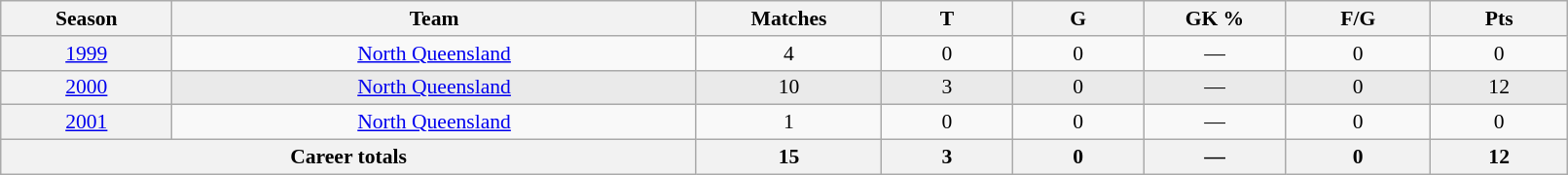<table class="wikitable sortable"  style="font-size:90%; text-align:center; width:85%;">
<tr>
<th width=2%>Season</th>
<th width=8%>Team</th>
<th width=2%>Matches</th>
<th width=2%>T</th>
<th width=2%>G</th>
<th width=2%>GK %</th>
<th width=2%>F/G</th>
<th width=2%>Pts</th>
</tr>
<tr>
<th scope="row" style="text-align:center; font-weight:normal"><a href='#'>1999</a></th>
<td style="text-align:center;"> <a href='#'>North Queensland</a></td>
<td>4</td>
<td>0</td>
<td>0</td>
<td>—</td>
<td>0</td>
<td>0</td>
</tr>
<tr style="background:#eaeaea;">
<th scope="row" style="text-align:center; font-weight:normal"><a href='#'>2000</a></th>
<td style="text-align:center;"> <a href='#'>North Queensland</a></td>
<td>10</td>
<td>3</td>
<td>0</td>
<td>—</td>
<td>0</td>
<td>12</td>
</tr>
<tr>
<th scope="row" style="text-align:center; font-weight:normal"><a href='#'>2001</a></th>
<td style="text-align:center;"> <a href='#'>North Queensland</a></td>
<td>1</td>
<td>0</td>
<td>0</td>
<td>—</td>
<td>0</td>
<td>0</td>
</tr>
<tr class="sortbottom">
<th colspan=2>Career totals</th>
<th>15</th>
<th>3</th>
<th>0</th>
<th>—</th>
<th>0</th>
<th>12</th>
</tr>
</table>
